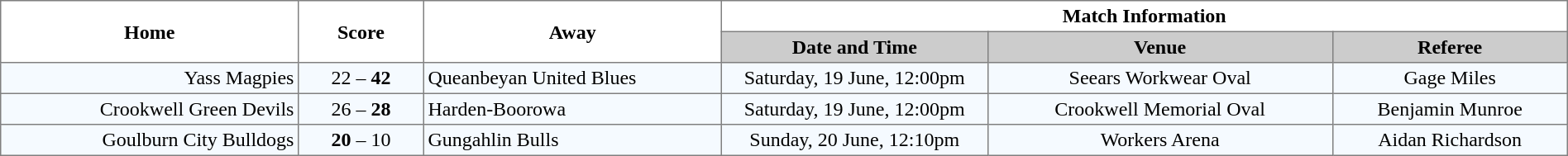<table border="1" cellpadding="3" cellspacing="0" width="100%" style="border-collapse:collapse;  text-align:center;">
<tr>
<th rowspan="2" width="19%">Home</th>
<th rowspan="2" width="8%">Score</th>
<th rowspan="2" width="19%">Away</th>
<th colspan="3">Match Information</th>
</tr>
<tr bgcolor="#CCCCCC">
<th width="17%">Date and Time</th>
<th width="22%">Venue</th>
<th width="50%">Referee</th>
</tr>
<tr style="text-align:center; background:#f5faff;">
<td align="right">Yass Magpies </td>
<td>22 – <strong>42</strong></td>
<td align="left"> Queanbeyan United Blues</td>
<td>Saturday, 19 June, 12:00pm</td>
<td>Seears Workwear Oval</td>
<td>Gage Miles</td>
</tr>
<tr style="text-align:center; background:#f5faff;">
<td align="right">Crookwell Green Devils </td>
<td>26 – <strong>28</strong></td>
<td align="left"> Harden-Boorowa</td>
<td>Saturday, 19 June, 12:00pm</td>
<td>Crookwell Memorial Oval</td>
<td>Benjamin Munroe</td>
</tr>
<tr style="text-align:center; background:#f5faff;">
<td align="right">Goulburn City Bulldogs </td>
<td><strong>20</strong> – 10</td>
<td align="left"> Gungahlin Bulls</td>
<td>Sunday, 20 June, 12:10pm</td>
<td>Workers Arena</td>
<td>Aidan Richardson</td>
</tr>
</table>
